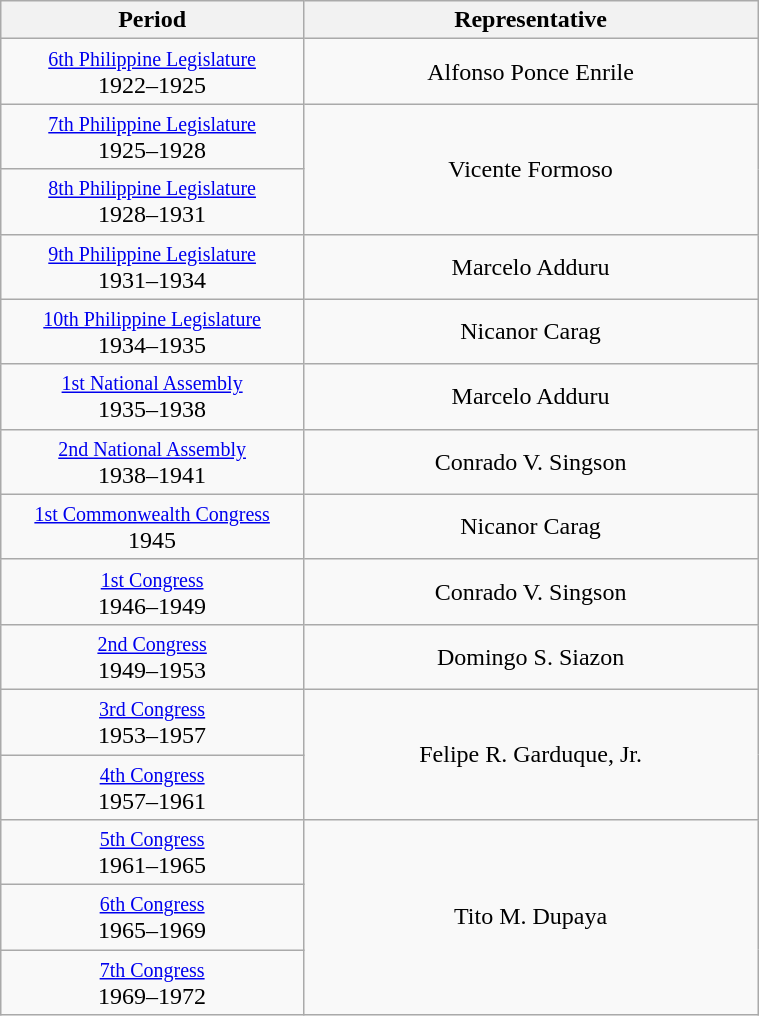<table class="wikitable" style="text-align:center; width:40%;">
<tr>
<th width="40%">Period</th>
<th>Representative</th>
</tr>
<tr>
<td><small><a href='#'>6th Philippine Legislature</a></small><br>1922–1925</td>
<td>Alfonso Ponce Enrile</td>
</tr>
<tr>
<td><small><a href='#'>7th Philippine Legislature</a></small><br>1925–1928</td>
<td rowspan="2">Vicente Formoso</td>
</tr>
<tr>
<td><small><a href='#'>8th Philippine Legislature</a></small><br>1928–1931</td>
</tr>
<tr>
<td><small><a href='#'>9th Philippine Legislature</a></small><br>1931–1934</td>
<td>Marcelo Adduru</td>
</tr>
<tr>
<td><small><a href='#'>10th Philippine Legislature</a></small><br>1934–1935</td>
<td>Nicanor Carag</td>
</tr>
<tr>
<td><small><a href='#'>1st National Assembly</a></small><br>1935–1938</td>
<td>Marcelo Adduru</td>
</tr>
<tr>
<td><small><a href='#'>2nd National Assembly</a></small><br>1938–1941</td>
<td>Conrado V. Singson</td>
</tr>
<tr>
<td><small><a href='#'>1st Commonwealth Congress</a></small><br>1945</td>
<td>Nicanor Carag</td>
</tr>
<tr>
<td><small><a href='#'>1st Congress</a></small><br>1946–1949</td>
<td>Conrado V. Singson</td>
</tr>
<tr>
<td><small><a href='#'>2nd Congress</a></small><br>1949–1953</td>
<td>Domingo S. Siazon</td>
</tr>
<tr>
<td><small><a href='#'>3rd Congress</a></small><br>1953–1957</td>
<td rowspan="2">Felipe R. Garduque, Jr.</td>
</tr>
<tr>
<td><small><a href='#'>4th Congress</a></small><br>1957–1961</td>
</tr>
<tr>
<td><small><a href='#'>5th Congress</a></small><br>1961–1965</td>
<td rowspan="3">Tito M. Dupaya</td>
</tr>
<tr>
<td><small><a href='#'>6th Congress</a></small><br>1965–1969</td>
</tr>
<tr>
<td><small><a href='#'>7th Congress</a></small><br>1969–1972</td>
</tr>
</table>
